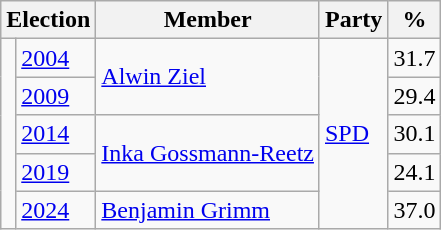<table class=wikitable>
<tr>
<th colspan=2>Election</th>
<th>Member</th>
<th>Party</th>
<th>%</th>
</tr>
<tr>
<td rowspan=5 bgcolor=></td>
<td><a href='#'>2004</a></td>
<td rowspan=2><a href='#'>Alwin Ziel</a></td>
<td rowspan=5><a href='#'>SPD</a></td>
<td align=right>31.7</td>
</tr>
<tr>
<td><a href='#'>2009</a></td>
<td align=right>29.4</td>
</tr>
<tr>
<td><a href='#'>2014</a></td>
<td rowspan=2><a href='#'>Inka Gossmann-Reetz</a></td>
<td align=right>30.1</td>
</tr>
<tr>
<td><a href='#'>2019</a></td>
<td align=right>24.1</td>
</tr>
<tr>
<td><a href='#'>2024</a></td>
<td><a href='#'>Benjamin Grimm</a></td>
<td align=right>37.0</td>
</tr>
</table>
